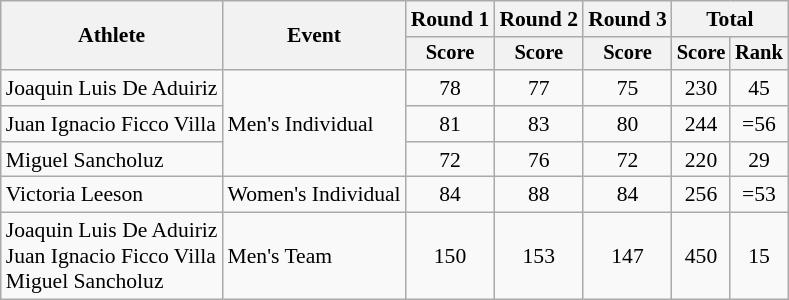<table class=wikitable style="font-size:90%;">
<tr>
<th rowspan=2>Athlete</th>
<th rowspan=2>Event</th>
<th>Round 1</th>
<th>Round 2</th>
<th>Round 3</th>
<th colspan=3>Total</th>
</tr>
<tr style="font-size:95%">
<th>Score</th>
<th>Score</th>
<th>Score</th>
<th>Score</th>
<th>Rank</th>
</tr>
<tr align=center>
<td align=left>Joaquin Luis De Aduiriz</td>
<td align=left rowspan=3>Men's Individual</td>
<td>78</td>
<td>77</td>
<td>75</td>
<td>230</td>
<td>45</td>
</tr>
<tr align=center>
<td align=left>Juan Ignacio Ficco Villa</td>
<td>81</td>
<td>83</td>
<td>80</td>
<td>244</td>
<td>=56</td>
</tr>
<tr align=center>
<td align=left>Miguel Sancholuz</td>
<td>72</td>
<td>76</td>
<td>72</td>
<td>220</td>
<td>29</td>
</tr>
<tr align=center>
<td align=left>Victoria Leeson</td>
<td align=left>Women's Individual</td>
<td>84</td>
<td>88</td>
<td>84</td>
<td>256</td>
<td>=53</td>
</tr>
<tr align=center>
<td align=left>Joaquin Luis De Aduiriz<br>Juan Ignacio Ficco Villa<br>Miguel Sancholuz</td>
<td align=left>Men's Team</td>
<td>150</td>
<td>153</td>
<td>147</td>
<td>450</td>
<td>15</td>
</tr>
</table>
